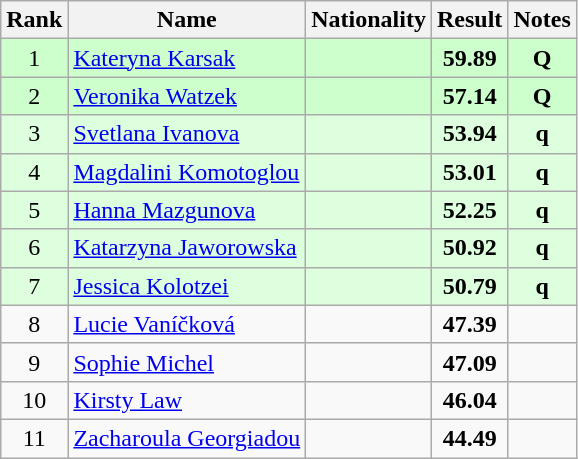<table class="wikitable sortable" style="text-align:center">
<tr>
<th>Rank</th>
<th>Name</th>
<th>Nationality</th>
<th>Result</th>
<th>Notes</th>
</tr>
<tr bgcolor=ccffcc>
<td>1</td>
<td align=left><a href='#'>Kateryna Karsak</a></td>
<td align=left></td>
<td><strong>59.89</strong></td>
<td><strong>Q</strong></td>
</tr>
<tr bgcolor=ccffcc>
<td>2</td>
<td align=left><a href='#'>Veronika Watzek</a></td>
<td align=left></td>
<td><strong>57.14</strong></td>
<td><strong>Q</strong></td>
</tr>
<tr bgcolor=ddffdd>
<td>3</td>
<td align=left><a href='#'>Svetlana Ivanova</a></td>
<td align=left></td>
<td><strong>53.94</strong></td>
<td><strong>q</strong></td>
</tr>
<tr bgcolor=ddffdd>
<td>4</td>
<td align=left><a href='#'>Magdalini Komotoglou</a></td>
<td align=left></td>
<td><strong>53.01</strong></td>
<td><strong>q</strong></td>
</tr>
<tr bgcolor=ddffdd>
<td>5</td>
<td align=left><a href='#'>Hanna Mazgunova</a></td>
<td align=left></td>
<td><strong>52.25</strong></td>
<td><strong>q</strong></td>
</tr>
<tr bgcolor=ddffdd>
<td>6</td>
<td align=left><a href='#'>Katarzyna Jaworowska</a></td>
<td align=left></td>
<td><strong>50.92</strong></td>
<td><strong>q</strong></td>
</tr>
<tr bgcolor=ddffdd>
<td>7</td>
<td align=left><a href='#'>Jessica Kolotzei</a></td>
<td align=left></td>
<td><strong>50.79</strong></td>
<td><strong>q</strong></td>
</tr>
<tr>
<td>8</td>
<td align=left><a href='#'>Lucie Vaníčková</a></td>
<td align=left></td>
<td><strong>47.39</strong></td>
<td></td>
</tr>
<tr>
<td>9</td>
<td align=left><a href='#'>Sophie Michel</a></td>
<td align=left></td>
<td><strong>47.09</strong></td>
<td></td>
</tr>
<tr>
<td>10</td>
<td align=left><a href='#'>Kirsty Law</a></td>
<td align=left></td>
<td><strong>46.04</strong></td>
<td></td>
</tr>
<tr>
<td>11</td>
<td align=left><a href='#'>Zacharoula Georgiadou</a></td>
<td align=left></td>
<td><strong>44.49</strong></td>
<td></td>
</tr>
</table>
